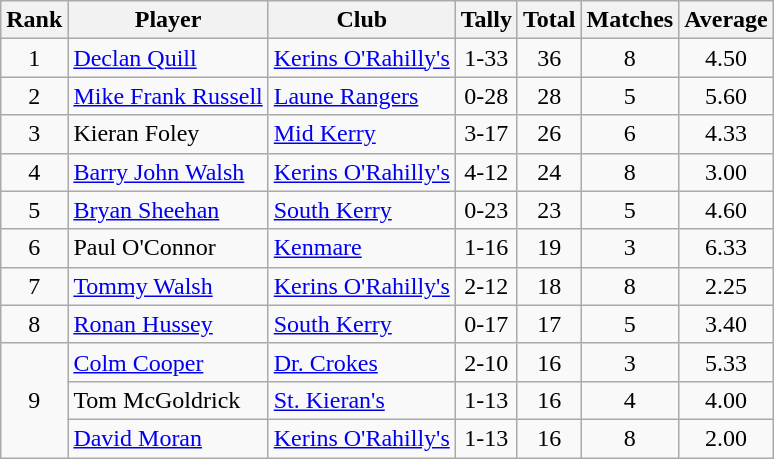<table class="wikitable">
<tr>
<th>Rank</th>
<th>Player</th>
<th>Club</th>
<th>Tally</th>
<th>Total</th>
<th>Matches</th>
<th>Average</th>
</tr>
<tr>
<td rowspan="1" style="text-align:center;">1</td>
<td><a href='#'>Declan Quill</a></td>
<td><a href='#'>Kerins O'Rahilly's</a></td>
<td align=center>1-33</td>
<td align=center>36</td>
<td align=center>8</td>
<td align=center>4.50</td>
</tr>
<tr>
<td rowspan="1" style="text-align:center;">2</td>
<td><a href='#'>Mike Frank Russell</a></td>
<td><a href='#'>Laune Rangers</a></td>
<td align=center>0-28</td>
<td align=center>28</td>
<td align=center>5</td>
<td align=center>5.60</td>
</tr>
<tr>
<td rowspan="1" style="text-align:center;">3</td>
<td>Kieran Foley</td>
<td><a href='#'>Mid Kerry</a></td>
<td align=center>3-17</td>
<td align=center>26</td>
<td align=center>6</td>
<td align=center>4.33</td>
</tr>
<tr>
<td rowspan="1" style="text-align:center;">4</td>
<td><a href='#'>Barry John Walsh</a></td>
<td><a href='#'>Kerins O'Rahilly's</a></td>
<td align=center>4-12</td>
<td align=center>24</td>
<td align=center>8</td>
<td align=center>3.00</td>
</tr>
<tr>
<td rowspan="1" style="text-align:center;">5</td>
<td><a href='#'>Bryan Sheehan</a></td>
<td><a href='#'>South Kerry</a></td>
<td align=center>0-23</td>
<td align=center>23</td>
<td align=center>5</td>
<td align=center>4.60</td>
</tr>
<tr>
<td rowspan="1" style="text-align:center;">6</td>
<td>Paul O'Connor</td>
<td><a href='#'>Kenmare</a></td>
<td align=center>1-16</td>
<td align=center>19</td>
<td align=center>3</td>
<td align=center>6.33</td>
</tr>
<tr>
<td rowspan="1" style="text-align:center;">7</td>
<td><a href='#'>Tommy Walsh</a></td>
<td><a href='#'>Kerins O'Rahilly's</a></td>
<td align=center>2-12</td>
<td align=center>18</td>
<td align=center>8</td>
<td align=center>2.25</td>
</tr>
<tr>
<td rowspan="1" style="text-align:center;">8</td>
<td><a href='#'>Ronan Hussey</a></td>
<td><a href='#'>South Kerry</a></td>
<td align=center>0-17</td>
<td align=center>17</td>
<td align=center>5</td>
<td align=center>3.40</td>
</tr>
<tr>
<td rowspan="3" style="text-align:center;">9</td>
<td><a href='#'>Colm Cooper</a></td>
<td><a href='#'>Dr. Crokes</a></td>
<td align=center>2-10</td>
<td align=center>16</td>
<td align=center>3</td>
<td align=center>5.33</td>
</tr>
<tr>
<td>Tom McGoldrick</td>
<td><a href='#'>St. Kieran's</a></td>
<td align=center>1-13</td>
<td align=center>16</td>
<td align=center>4</td>
<td align=center>4.00</td>
</tr>
<tr>
<td><a href='#'>David Moran</a></td>
<td><a href='#'>Kerins O'Rahilly's</a></td>
<td align=center>1-13</td>
<td align=center>16</td>
<td align=center>8</td>
<td align=center>2.00</td>
</tr>
</table>
